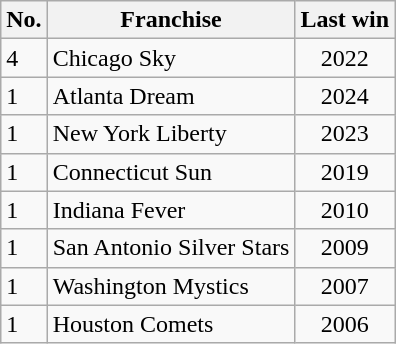<table class="wikitable sortable">
<tr>
<th>No.</th>
<th>Franchise</th>
<th>Last win</th>
</tr>
<tr>
<td>4</td>
<td>Chicago Sky</td>
<td style="text-align:center;">2022</td>
</tr>
<tr>
<td>1</td>
<td>Atlanta Dream</td>
<td style="text-align:center;">2024</td>
</tr>
<tr>
<td>1</td>
<td>New York Liberty</td>
<td style="text-align:center;">2023</td>
</tr>
<tr>
<td>1</td>
<td>Connecticut Sun</td>
<td style="text-align:center;">2019</td>
</tr>
<tr>
<td>1</td>
<td>Indiana Fever</td>
<td style="text-align:center;">2010</td>
</tr>
<tr>
<td>1</td>
<td>San Antonio Silver Stars</td>
<td style="text-align:center;">2009</td>
</tr>
<tr>
<td>1</td>
<td>Washington Mystics</td>
<td style="text-align:center;">2007</td>
</tr>
<tr>
<td>1</td>
<td>Houston Comets</td>
<td style="text-align:center;">2006</td>
</tr>
</table>
